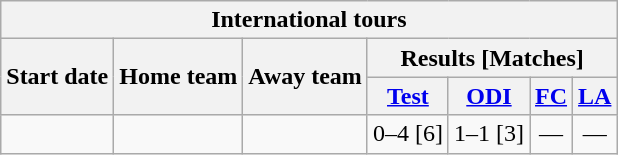<table class="wikitable">
<tr>
<th colspan="7">International tours</th>
</tr>
<tr>
<th rowspan="2">Start date</th>
<th rowspan="2">Home team</th>
<th rowspan="2">Away team</th>
<th colspan="4">Results [Matches]</th>
</tr>
<tr>
<th><a href='#'>Test</a></th>
<th><a href='#'>ODI</a></th>
<th><a href='#'>FC</a></th>
<th><a href='#'>LA</a></th>
</tr>
<tr>
<td><a href='#'></a></td>
<td></td>
<td></td>
<td>0–4 [6]</td>
<td>1–1 [3]</td>
<td ; style="text-align:center">—</td>
<td ; style="text-align:center">—</td>
</tr>
</table>
